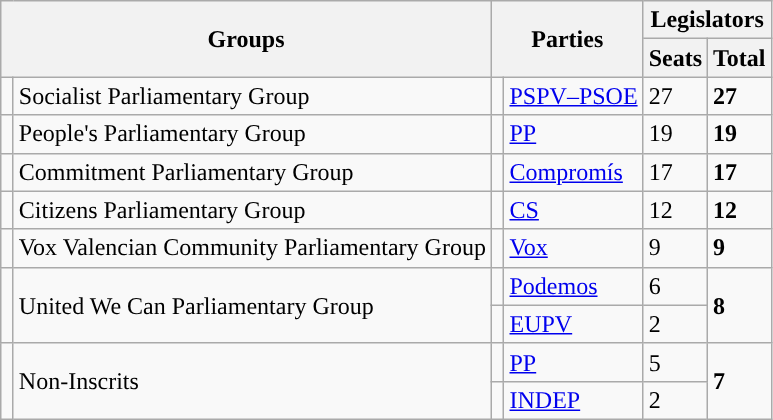<table class="wikitable" style="text-align:left;">
<tr>
<th rowspan="2" colspan="2">Groups</th>
<th rowspan="2" colspan="2">Parties</th>
<th colspan="2">Legislators</th>
</tr>
<tr>
<th>Seats</th>
<th>Total</th>
</tr>
<tr>
<td width="1" style="color:inherit;background:"></td>
<td>Socialist Parliamentary Group</td>
<td width="1" style="color:inherit;background:"></td>
<td><a href='#'>PSPV–PSOE</a></td>
<td>27</td>
<td><strong>27</strong></td>
</tr>
<tr>
<td style="color:inherit;background:"></td>
<td>People's Parliamentary Group</td>
<td style="color:inherit;background:"></td>
<td><a href='#'>PP</a></td>
<td>19</td>
<td><strong>19</strong></td>
</tr>
<tr>
<td style="color:inherit;background:"></td>
<td>Commitment Parliamentary Group</td>
<td style="color:inherit;background:"></td>
<td><a href='#'>Compromís</a></td>
<td>17</td>
<td><strong>17</strong></td>
</tr>
<tr>
<td style="color:inherit;background:"></td>
<td>Citizens Parliamentary Group</td>
<td style="color:inherit;background:"></td>
<td><a href='#'>CS</a></td>
<td>12</td>
<td><strong>12</strong></td>
</tr>
<tr>
<td style="color:inherit;background:"></td>
<td>Vox Valencian Community Parliamentary Group</td>
<td style="color:inherit;background:"></td>
<td><a href='#'>Vox</a></td>
<td>9</td>
<td><strong>9</strong></td>
</tr>
<tr>
<td rowspan="2" style="color:inherit;background:"></td>
<td rowspan="2">United We Can Parliamentary Group</td>
<td style="color:inherit;background:"></td>
<td><a href='#'>Podemos</a></td>
<td>6</td>
<td rowspan="2"><strong>8</strong></td>
</tr>
<tr>
<td style="color:inherit;background:"></td>
<td><a href='#'>EUPV</a></td>
<td>2</td>
</tr>
<tr>
<td rowspan="2" style="color:inherit;background:"></td>
<td rowspan="2">Non-Inscrits</td>
<td style="color:inherit;background:"></td>
<td><a href='#'>PP</a></td>
<td>5</td>
<td rowspan="2"><strong>7</strong></td>
</tr>
<tr>
<td style="color:inherit;background:"></td>
<td><a href='#'>INDEP</a></td>
<td>2</td>
</tr>
</table>
